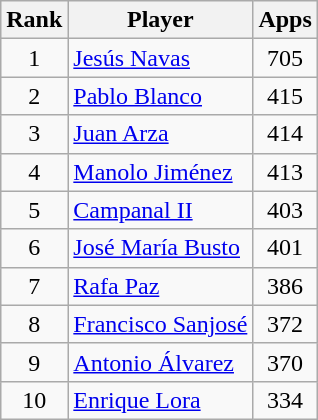<table class="wikitable" style="margin:1em auto; text-align:left;">
<tr>
<th>Rank</th>
<th>Player</th>
<th>Apps</th>
</tr>
<tr>
<td align=center>1</td>
<td> <a href='#'>Jesús Navas</a></td>
<td align=center>705</td>
</tr>
<tr>
<td align=center>2</td>
<td> <a href='#'>Pablo Blanco</a></td>
<td align=center>415</td>
</tr>
<tr>
<td align=center>3</td>
<td> <a href='#'>Juan Arza</a></td>
<td align=center>414</td>
</tr>
<tr>
<td align=center>4</td>
<td> <a href='#'>Manolo Jiménez</a></td>
<td align=center>413</td>
</tr>
<tr>
<td align=center>5</td>
<td> <a href='#'>Campanal II</a></td>
<td align=center>403</td>
</tr>
<tr>
<td align=center>6</td>
<td> <a href='#'>José María Busto</a></td>
<td align=center>401</td>
</tr>
<tr>
<td align=center>7</td>
<td> <a href='#'>Rafa Paz</a></td>
<td align=center>386</td>
</tr>
<tr>
<td align=center>8</td>
<td> <a href='#'>Francisco Sanjosé</a></td>
<td align=center>372</td>
</tr>
<tr>
<td align=center>9</td>
<td> <a href='#'>Antonio Álvarez</a></td>
<td align=center>370</td>
</tr>
<tr>
<td align=center>10</td>
<td> <a href='#'>Enrique Lora</a></td>
<td align=center>334</td>
</tr>
</table>
